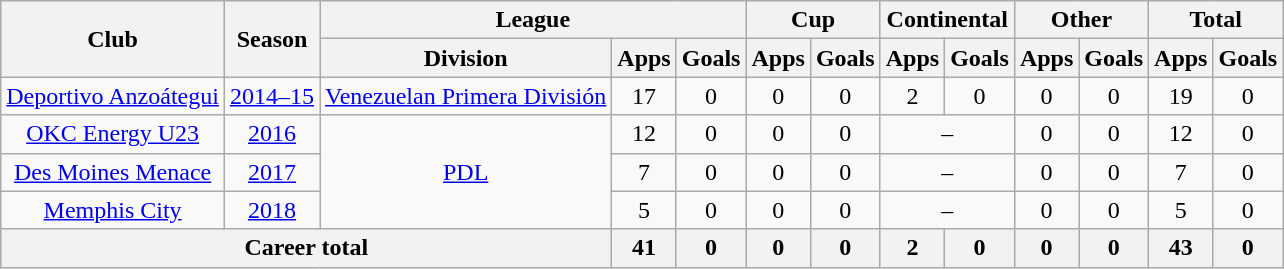<table class="wikitable" style="text-align: center">
<tr>
<th rowspan="2">Club</th>
<th rowspan="2">Season</th>
<th colspan="3">League</th>
<th colspan="2">Cup</th>
<th colspan="2">Continental</th>
<th colspan="2">Other</th>
<th colspan="2">Total</th>
</tr>
<tr>
<th>Division</th>
<th>Apps</th>
<th>Goals</th>
<th>Apps</th>
<th>Goals</th>
<th>Apps</th>
<th>Goals</th>
<th>Apps</th>
<th>Goals</th>
<th>Apps</th>
<th>Goals</th>
</tr>
<tr>
<td><a href='#'>Deportivo Anzoátegui</a></td>
<td><a href='#'>2014–15</a></td>
<td><a href='#'>Venezuelan Primera División</a></td>
<td>17</td>
<td>0</td>
<td>0</td>
<td>0</td>
<td>2</td>
<td>0</td>
<td>0</td>
<td>0</td>
<td>19</td>
<td>0</td>
</tr>
<tr>
<td><a href='#'>OKC Energy U23</a></td>
<td><a href='#'>2016</a></td>
<td rowspan="3"><a href='#'>PDL</a></td>
<td>12</td>
<td>0</td>
<td>0</td>
<td>0</td>
<td colspan="2">–</td>
<td>0</td>
<td>0</td>
<td>12</td>
<td>0</td>
</tr>
<tr>
<td><a href='#'>Des Moines Menace</a></td>
<td><a href='#'>2017</a></td>
<td>7</td>
<td>0</td>
<td>0</td>
<td>0</td>
<td colspan="2">–</td>
<td>0</td>
<td>0</td>
<td>7</td>
<td>0</td>
</tr>
<tr>
<td><a href='#'>Memphis City</a></td>
<td><a href='#'>2018</a></td>
<td>5</td>
<td>0</td>
<td>0</td>
<td>0</td>
<td colspan="2">–</td>
<td>0</td>
<td>0</td>
<td>5</td>
<td>0</td>
</tr>
<tr>
<th colspan="3"><strong>Career total</strong></th>
<th>41</th>
<th>0</th>
<th>0</th>
<th>0</th>
<th>2</th>
<th>0</th>
<th>0</th>
<th>0</th>
<th>43</th>
<th>0</th>
</tr>
</table>
